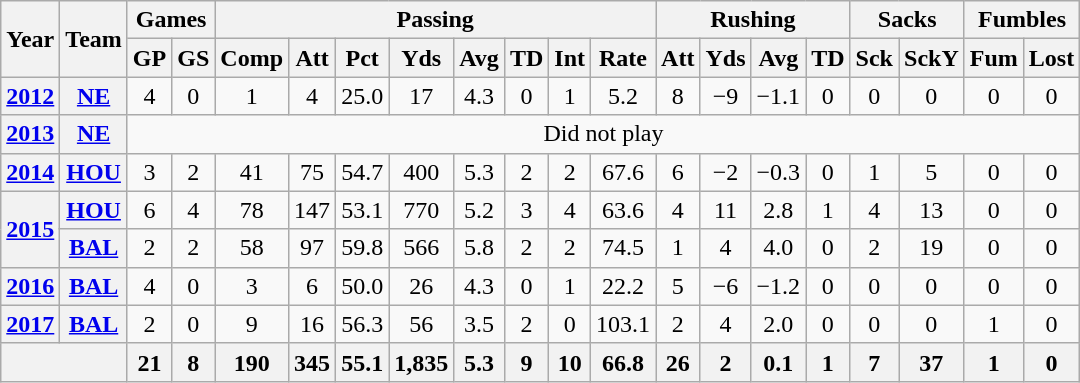<table class=wikitable style="text-align:center;">
<tr>
<th rowspan="2">Year</th>
<th rowspan="2">Team</th>
<th colspan="2">Games</th>
<th colspan="8">Passing</th>
<th colspan="4">Rushing</th>
<th colspan="2">Sacks</th>
<th colspan="2">Fumbles</th>
</tr>
<tr>
<th>GP</th>
<th>GS</th>
<th>Comp</th>
<th>Att</th>
<th>Pct</th>
<th>Yds</th>
<th>Avg</th>
<th>TD</th>
<th>Int</th>
<th>Rate</th>
<th>Att</th>
<th>Yds</th>
<th>Avg</th>
<th>TD</th>
<th>Sck</th>
<th>SckY</th>
<th>Fum</th>
<th>Lost</th>
</tr>
<tr>
<th><a href='#'>2012</a></th>
<th><a href='#'>NE</a></th>
<td>4</td>
<td>0</td>
<td>1</td>
<td>4</td>
<td>25.0</td>
<td>17</td>
<td>4.3</td>
<td>0</td>
<td>1</td>
<td>5.2</td>
<td>8</td>
<td>−9</td>
<td>−1.1</td>
<td>0</td>
<td>0</td>
<td>0</td>
<td>0</td>
<td>0</td>
</tr>
<tr>
<th><a href='#'>2013</a></th>
<th><a href='#'>NE</a></th>
<td colspan="18">Did not play</td>
</tr>
<tr>
<th><a href='#'>2014</a></th>
<th><a href='#'>HOU</a></th>
<td>3</td>
<td>2</td>
<td>41</td>
<td>75</td>
<td>54.7</td>
<td>400</td>
<td>5.3</td>
<td>2</td>
<td>2</td>
<td>67.6</td>
<td>6</td>
<td>−2</td>
<td>−0.3</td>
<td>0</td>
<td>1</td>
<td>5</td>
<td>0</td>
<td>0</td>
</tr>
<tr>
<th rowspan="2"><a href='#'>2015</a></th>
<th><a href='#'>HOU</a></th>
<td>6</td>
<td>4</td>
<td>78</td>
<td>147</td>
<td>53.1</td>
<td>770</td>
<td>5.2</td>
<td>3</td>
<td>4</td>
<td>63.6</td>
<td>4</td>
<td>11</td>
<td>2.8</td>
<td>1</td>
<td>4</td>
<td>13</td>
<td>0</td>
<td>0</td>
</tr>
<tr>
<th><a href='#'>BAL</a></th>
<td>2</td>
<td>2</td>
<td>58</td>
<td>97</td>
<td>59.8</td>
<td>566</td>
<td>5.8</td>
<td>2</td>
<td>2</td>
<td>74.5</td>
<td>1</td>
<td>4</td>
<td>4.0</td>
<td>0</td>
<td>2</td>
<td>19</td>
<td>0</td>
<td>0</td>
</tr>
<tr>
<th><a href='#'>2016</a></th>
<th><a href='#'>BAL</a></th>
<td>4</td>
<td>0</td>
<td>3</td>
<td>6</td>
<td>50.0</td>
<td>26</td>
<td>4.3</td>
<td>0</td>
<td>1</td>
<td>22.2</td>
<td>5</td>
<td>−6</td>
<td>−1.2</td>
<td>0</td>
<td>0</td>
<td>0</td>
<td>0</td>
<td>0</td>
</tr>
<tr>
<th><a href='#'>2017</a></th>
<th><a href='#'>BAL</a></th>
<td>2</td>
<td>0</td>
<td>9</td>
<td>16</td>
<td>56.3</td>
<td>56</td>
<td>3.5</td>
<td>2</td>
<td>0</td>
<td>103.1</td>
<td>2</td>
<td>4</td>
<td>2.0</td>
<td>0</td>
<td>0</td>
<td>0</td>
<td>1</td>
<td>0</td>
</tr>
<tr>
<th colspan="2"></th>
<th>21</th>
<th>8</th>
<th>190</th>
<th>345</th>
<th>55.1</th>
<th>1,835</th>
<th>5.3</th>
<th>9</th>
<th>10</th>
<th>66.8</th>
<th>26</th>
<th>2</th>
<th>0.1</th>
<th>1</th>
<th>7</th>
<th>37</th>
<th>1</th>
<th>0</th>
</tr>
</table>
